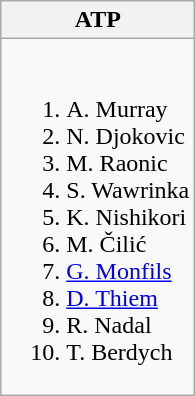<table class="wikitable">
<tr>
<th>ATP</th>
</tr>
<tr style="vertical-align: top;">
<td style="white-space: nowrap;"><br><ol><li> A. Murray</li><li> N. Djokovic</li><li> M. Raonic</li><li> S. Wawrinka</li><li> K. Nishikori</li><li> M. Čilić</li><li> <a href='#'>G. Monfils</a></li><li> <a href='#'>D. Thiem</a></li><li> R. Nadal</li><li> T. Berdych</li></ol></td>
</tr>
</table>
